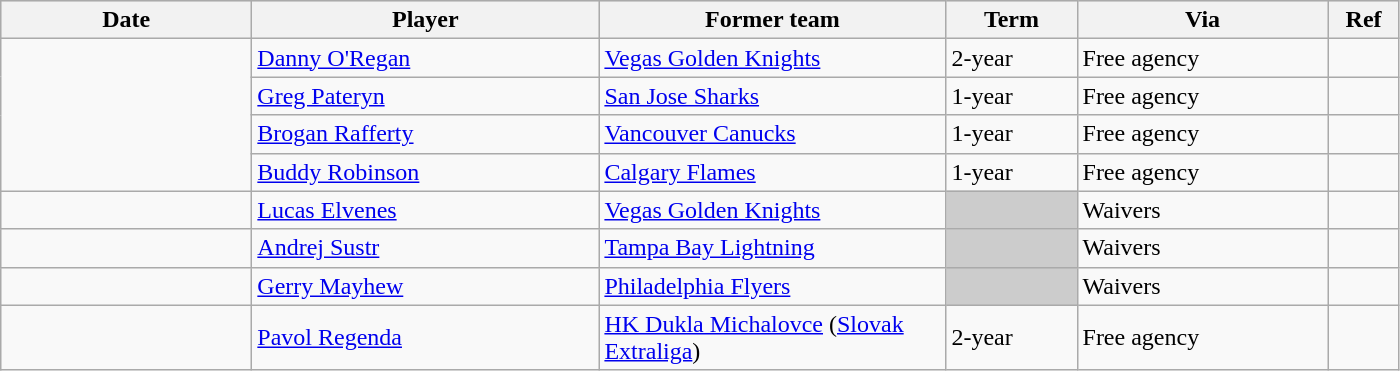<table class="wikitable">
<tr style="background:#ddd; text-align:center;">
<th style="width: 10em;">Date</th>
<th style="width: 14em;">Player</th>
<th style="width: 14em;">Former team</th>
<th style="width: 5em;">Term</th>
<th style="width: 10em;">Via</th>
<th style="width: 2.5em;">Ref</th>
</tr>
<tr>
<td rowspan=4></td>
<td><a href='#'>Danny O'Regan</a></td>
<td><a href='#'>Vegas Golden Knights</a></td>
<td>2-year</td>
<td>Free agency</td>
<td></td>
</tr>
<tr>
<td><a href='#'>Greg Pateryn</a></td>
<td><a href='#'>San Jose Sharks</a></td>
<td>1-year</td>
<td>Free agency</td>
<td></td>
</tr>
<tr>
<td><a href='#'>Brogan Rafferty</a></td>
<td><a href='#'>Vancouver Canucks</a></td>
<td>1-year</td>
<td>Free agency</td>
<td></td>
</tr>
<tr>
<td><a href='#'>Buddy Robinson</a></td>
<td><a href='#'>Calgary Flames</a></td>
<td>1-year</td>
<td>Free agency</td>
<td></td>
</tr>
<tr>
<td></td>
<td><a href='#'>Lucas Elvenes</a></td>
<td><a href='#'>Vegas Golden Knights</a></td>
<td style="background:#ccc;"></td>
<td>Waivers</td>
<td></td>
</tr>
<tr>
<td></td>
<td><a href='#'>Andrej Sustr</a></td>
<td><a href='#'>Tampa Bay Lightning</a></td>
<td style="background:#ccc;"></td>
<td>Waivers</td>
<td></td>
</tr>
<tr>
<td></td>
<td><a href='#'>Gerry Mayhew</a></td>
<td><a href='#'>Philadelphia Flyers</a></td>
<td style="background:#ccc;"></td>
<td>Waivers</td>
<td></td>
</tr>
<tr>
<td></td>
<td><a href='#'>Pavol Regenda</a></td>
<td><a href='#'>HK Dukla Michalovce</a> (<a href='#'>Slovak Extraliga</a>)</td>
<td>2-year</td>
<td>Free agency</td>
<td></td>
</tr>
</table>
